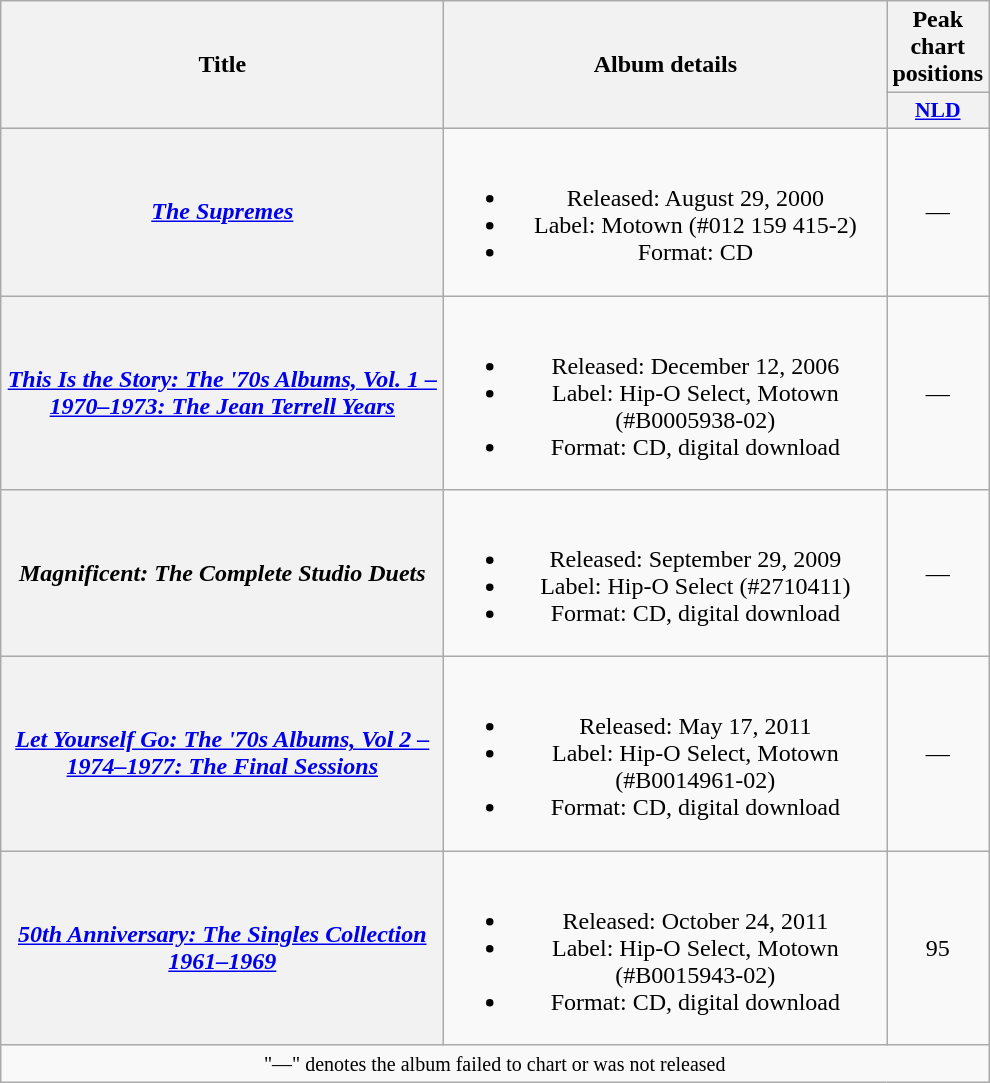<table class="wikitable plainrowheaders" style="text-align:center;">
<tr>
<th scope="col" rowspan="2" style="width:18em;">Title</th>
<th scope="col" rowspan="2" style="width:18em;">Album details</th>
<th scope="col" style="width:1em;">Peak<br>chart positions</th>
</tr>
<tr>
<th scope="col" style="width:2.6em; font-size:90%;"><a href='#'>NLD</a><br></th>
</tr>
<tr>
<th scope="row"><em><a href='#'>The Supremes</a></em></th>
<td><br><ul><li>Released: August 29, 2000</li><li>Label: Motown (#012 159 415-2)</li><li>Format: CD</li></ul></td>
<td>—</td>
</tr>
<tr>
<th scope="row"><em><a href='#'>This Is the Story: The '70s Albums, Vol. 1 – 1970–1973: The Jean Terrell Years</a></em></th>
<td><br><ul><li>Released: December 12, 2006</li><li>Label: Hip-O Select, Motown (#B0005938-02)</li><li>Format: CD, digital download</li></ul></td>
<td>—</td>
</tr>
<tr>
<th scope="row"><em>Magnificent: The Complete Studio Duets</em></th>
<td><br><ul><li>Released: September 29, 2009</li><li>Label: Hip-O Select (#2710411)</li><li>Format: CD, digital download</li></ul></td>
<td>—</td>
</tr>
<tr>
<th scope="row"><em><a href='#'>Let Yourself Go: The '70s Albums, Vol 2 – 1974–1977: The Final Sessions</a></em></th>
<td><br><ul><li>Released: May 17, 2011</li><li>Label: Hip-O Select, Motown (#B0014961-02)</li><li>Format: CD, digital download</li></ul></td>
<td>—</td>
</tr>
<tr>
<th scope="row"><em><a href='#'>50th Anniversary: The Singles Collection 1961–1969</a></em></th>
<td><br><ul><li>Released: October 24, 2011</li><li>Label: Hip-O Select, Motown (#B0015943-02)</li><li>Format: CD, digital download</li></ul></td>
<td>95</td>
</tr>
<tr>
<td colspan="11"><small>"—" denotes the album failed to chart or was not released</small></td>
</tr>
</table>
